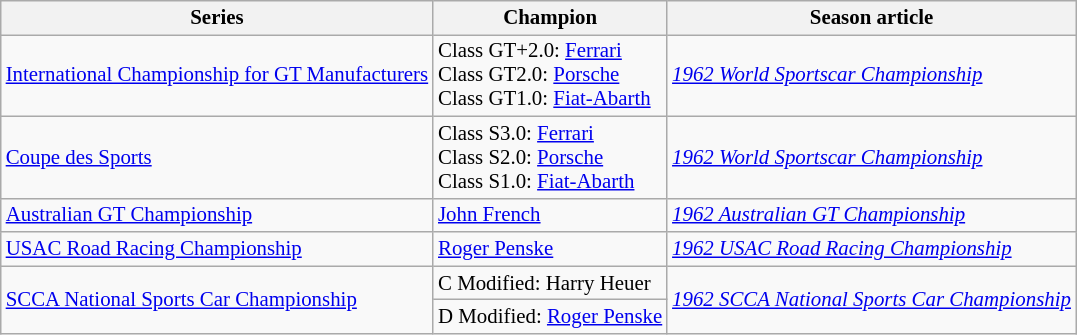<table class="wikitable" style="font-size: 87%;">
<tr>
<th>Series</th>
<th>Champion</th>
<th>Season article</th>
</tr>
<tr>
<td><a href='#'>International Championship for GT Manufacturers</a></td>
<td>Class GT+2.0:  <a href='#'>Ferrari</a><br> Class GT2.0:  <a href='#'>Porsche</a><br> Class GT1.0:  <a href='#'>Fiat-Abarth</a></td>
<td><em><a href='#'>1962 World Sportscar Championship</a></em></td>
</tr>
<tr>
<td><a href='#'>Coupe des Sports</a></td>
<td>Class S3.0:  <a href='#'>Ferrari</a><br> Class S2.0:  <a href='#'>Porsche</a><br> Class S1.0:  <a href='#'>Fiat-Abarth</a></td>
<td><em><a href='#'>1962 World Sportscar Championship</a></em></td>
</tr>
<tr>
<td><a href='#'>Australian GT Championship</a></td>
<td> <a href='#'>John French</a></td>
<td><em><a href='#'>1962 Australian GT Championship</a></em></td>
</tr>
<tr>
<td><a href='#'>USAC Road Racing Championship</a></td>
<td> <a href='#'>Roger Penske</a></td>
<td><em><a href='#'>1962 USAC Road Racing Championship</a></em></td>
</tr>
<tr>
<td rowspan=2><a href='#'>SCCA National Sports Car Championship</a></td>
<td>C Modified:  Harry Heuer</td>
<td rowspan=2><em><a href='#'>1962 SCCA National Sports Car Championship</a></em></td>
</tr>
<tr>
<td>D Modified:  <a href='#'>Roger Penske</a></td>
</tr>
</table>
